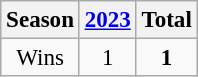<table class=wikitable style=font-size:96%>
<tr>
<th>Season</th>
<th><a href='#'>2023</a></th>
<th><strong>Total</strong></th>
</tr>
<tr align=center>
<td>Wins</td>
<td>1</td>
<td><strong>1</strong></td>
</tr>
</table>
